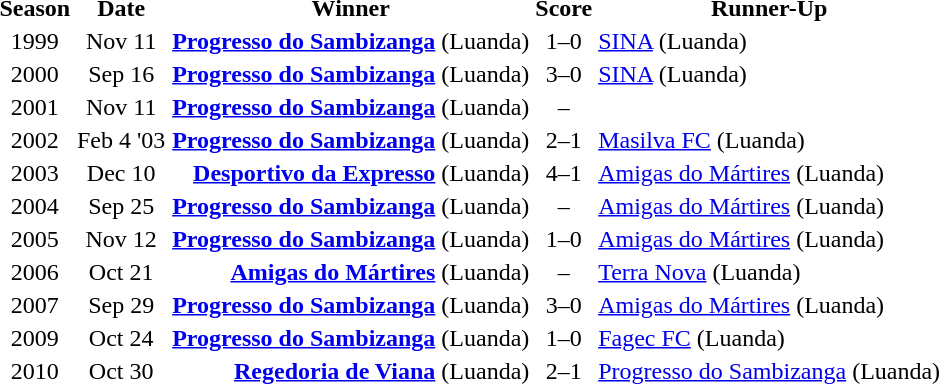<table border="0" style="text-align:center;">
<tr>
<th>Season</th>
<th width=60px>Date</th>
<th>Winner</th>
<th>Score</th>
<th>Runner-Up</th>
</tr>
<tr>
<td>1999</td>
<td>Nov 11</td>
<td align=right><strong><a href='#'>Progresso do Sambizanga</a></strong> (Luanda)</td>
<td>1–0</td>
<td align=left><a href='#'>SINA</a> (Luanda)</td>
</tr>
<tr>
<td>2000</td>
<td>Sep 16</td>
<td align=right><strong><a href='#'>Progresso do Sambizanga</a></strong> (Luanda)</td>
<td>3–0</td>
<td align=left><a href='#'>SINA</a> (Luanda) </td>
</tr>
<tr>
<td>2001</td>
<td>Nov 11</td>
<td align=right><strong><a href='#'>Progresso do Sambizanga</a></strong> (Luanda)</td>
<td>–</td>
<td align=left></td>
</tr>
<tr>
<td>2002</td>
<td>Feb 4 '03</td>
<td align=right><strong><a href='#'>Progresso do Sambizanga</a></strong> (Luanda)</td>
<td>2–1</td>
<td align=left><a href='#'>Masilva FC</a> (Luanda) </td>
</tr>
<tr>
<td>2003</td>
<td>Dec 10</td>
<td align=right><strong><a href='#'>Desportivo da Expresso</a></strong> (Luanda)</td>
<td>4–1</td>
<td align=left><a href='#'>Amigas do Mártires</a> (Luanda) </td>
</tr>
<tr>
<td>2004</td>
<td>Sep 25</td>
<td align=right><strong><a href='#'>Progresso do Sambizanga</a></strong> (Luanda)</td>
<td>–</td>
<td align=left><a href='#'>Amigas do Mártires</a> (Luanda) </td>
</tr>
<tr>
<td>2005</td>
<td>Nov 12</td>
<td align=right><strong><a href='#'>Progresso do Sambizanga</a></strong> (Luanda)</td>
<td>1–0</td>
<td align=left><a href='#'>Amigas do Mártires</a> (Luanda) </td>
</tr>
<tr>
<td>2006</td>
<td>Oct 21</td>
<td align=right><strong><a href='#'>Amigas do Mártires</a></strong> (Luanda)</td>
<td>–</td>
<td align=left><a href='#'>Terra Nova</a> (Luanda) </td>
</tr>
<tr>
<td>2007</td>
<td>Sep 29</td>
<td align=right><strong><a href='#'>Progresso do Sambizanga</a></strong> (Luanda)</td>
<td>3–0</td>
<td align=left><a href='#'>Amigas do Mártires</a> (Luanda) </td>
</tr>
<tr>
<td>2009</td>
<td>Oct 24</td>
<td align=right><strong><a href='#'>Progresso do Sambizanga</a></strong> (Luanda)</td>
<td>1–0</td>
<td align=left><a href='#'>Fagec FC</a> (Luanda) </td>
</tr>
<tr>
<td>2010</td>
<td>Oct 30</td>
<td align=right><strong><a href='#'>Regedoria de Viana</a></strong> (Luanda)</td>
<td>2–1</td>
<td align=left><a href='#'>Progresso do Sambizanga</a> (Luanda) </td>
</tr>
</table>
